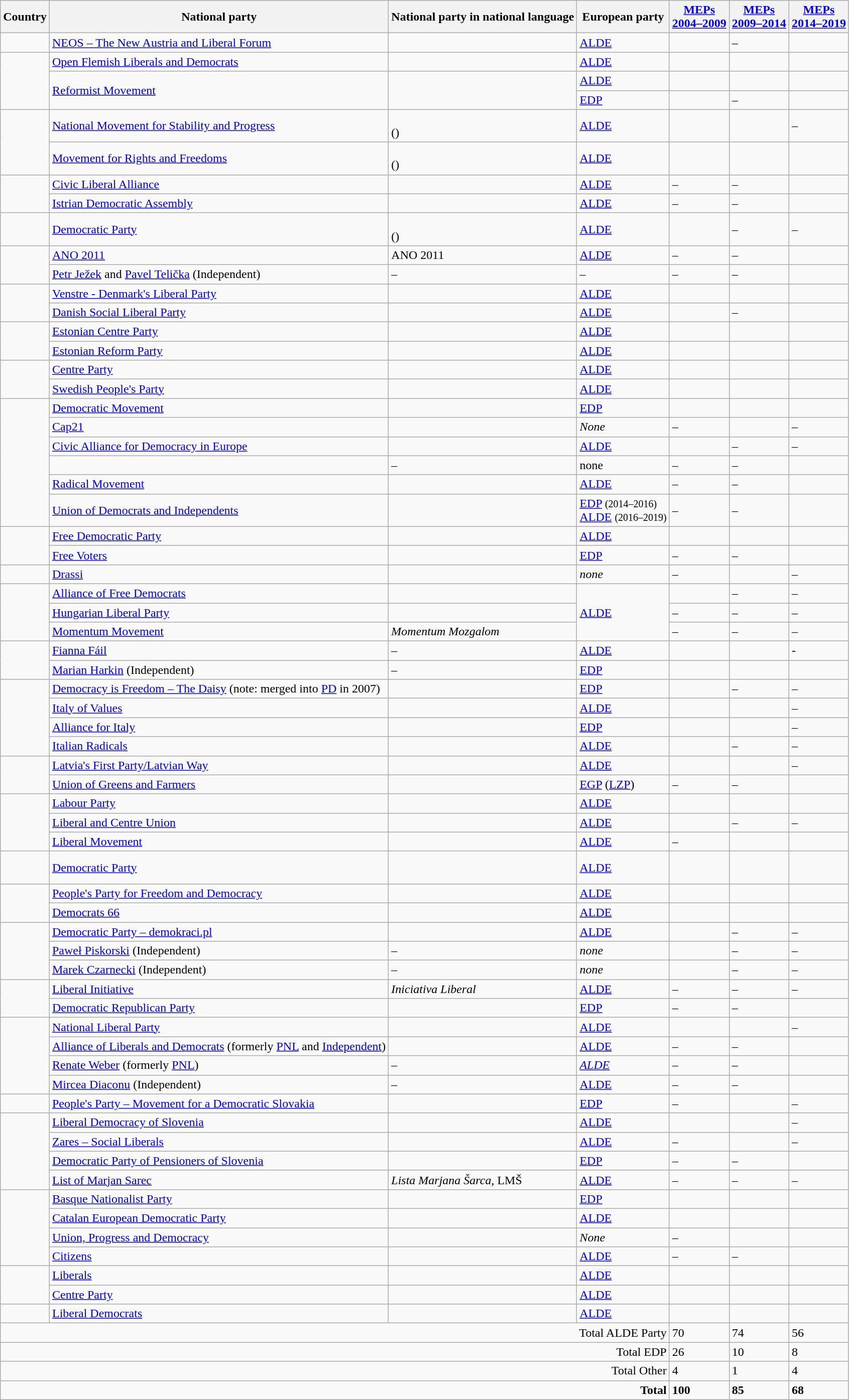<table class="wikitable sortable collapsible">
<tr>
<th>Country</th>
<th>National party</th>
<th>National party in national language</th>
<th>European party</th>
<th data-sort-type=number><a href='#'>MEPs<br>2004–2009</a></th>
<th data-sort-type=number><a href='#'>MEPs<br>2009–2014</a></th>
<th data-sort-type=number><a href='#'>MEPs<br>2014–2019</a></th>
</tr>
<tr>
<td></td>
<td><a href='#'>NEOS – The New Austria and Liberal Forum</a></td>
<td></td>
<td><a href='#'>ALDE</a></td>
<td align=left></td>
<td align=left>–</td>
<td align=left></td>
</tr>
<tr>
<td rowspan="3"></td>
<td><a href='#'>Open Flemish Liberals and Democrats</a></td>
<td></td>
<td><a href='#'>ALDE</a></td>
<td align=left><small></small></td>
<td align=left><small></small></td>
<td align=left><small></small></td>
</tr>
<tr>
<td rowspan="2"><a href='#'>Reformist Movement</a></td>
<td rowspan="2"></td>
<td><a href='#'>ALDE</a></td>
<td align=left><small></small></td>
<td align=left><small></small></td>
<td align=left><small></small></td>
</tr>
<tr>
<td><a href='#'>EDP</a></td>
<td><small></small></td>
<td>–</td>
<td><small></small></td>
</tr>
<tr>
<td rowspan="2"></td>
<td><a href='#'>National Movement for Stability and Progress</a></td>
<td><br>()</td>
<td><a href='#'>ALDE</a></td>
<td align="left"></td>
<td align="left"></td>
<td align="left">–</td>
</tr>
<tr>
<td><a href='#'>Movement for Rights and Freedoms</a></td>
<td><br>()</td>
<td><a href='#'>ALDE</a></td>
<td align=left></td>
<td align=left></td>
<td align=left></td>
</tr>
<tr>
<td rowspan=2></td>
<td><a href='#'>Civic Liberal Alliance</a></td>
<td></td>
<td><a href='#'>ALDE</a></td>
<td align=left>–</td>
<td align=left>–</td>
<td align=left></td>
</tr>
<tr>
<td><a href='#'>Istrian Democratic Assembly</a></td>
<td></td>
<td><a href='#'>ALDE</a></td>
<td align=left>–</td>
<td align=left>–</td>
<td align=left></td>
</tr>
<tr>
<td></td>
<td><a href='#'>Democratic Party</a></td>
<td><br>()<br></td>
<td><a href='#'>ALDE</a> </td>
<td align=left></td>
<td align=left>–</td>
<td align=left>–</td>
</tr>
<tr>
<td rowspan="2"></td>
<td><a href='#'>ANO 2011</a></td>
<td>ANO 2011</td>
<td><a href='#'>ALDE</a></td>
<td align=left>–</td>
<td align=left>–</td>
<td align=left></td>
</tr>
<tr>
<td><a href='#'>Petr Ježek</a> and <a href='#'>Pavel Telička</a> (Independent)</td>
<td>–</td>
<td>–</td>
<td>–</td>
<td>–</td>
<td></td>
</tr>
<tr>
<td rowspan=2></td>
<td><a href='#'>Venstre - Denmark's Liberal Party</a></td>
<td></td>
<td><a href='#'>ALDE</a></td>
<td align=left></td>
<td align=left></td>
<td align=left></td>
</tr>
<tr>
<td><a href='#'>Danish Social Liberal Party</a></td>
<td></td>
<td><a href='#'>ALDE</a></td>
<td align=left></td>
<td align=left>–</td>
<td align=left></td>
</tr>
<tr>
<td rowspan=2></td>
<td><a href='#'>Estonian Centre Party</a></td>
<td></td>
<td><a href='#'>ALDE</a></td>
<td align=left></td>
<td align=left></td>
<td align=left></td>
</tr>
<tr>
<td><a href='#'>Estonian Reform Party</a></td>
<td></td>
<td><a href='#'>ALDE</a></td>
<td align=left></td>
<td align=left></td>
<td align=left></td>
</tr>
<tr>
<td rowspan=2></td>
<td><a href='#'>Centre Party</a></td>
<td><br></td>
<td><a href='#'>ALDE</a></td>
<td align=left></td>
<td align=left></td>
<td align=left></td>
</tr>
<tr>
<td><a href='#'>Swedish People's Party</a></td>
<td><br></td>
<td><a href='#'>ALDE</a></td>
<td align=left></td>
<td align=left></td>
<td align=left></td>
</tr>
<tr>
<td rowspan="6"></td>
<td><a href='#'>Democratic Movement</a></td>
<td></td>
<td><a href='#'>EDP</a></td>
<td align=left></td>
<td align=left></td>
<td align=left></td>
</tr>
<tr>
<td><a href='#'>Cap21</a></td>
<td></td>
<td><em>None</em></td>
<td align=left>–</td>
<td align=left></td>
<td align=left>–</td>
</tr>
<tr>
<td><a href='#'>Civic Alliance for Democracy in Europe</a></td>
<td></td>
<td><a href='#'>ALDE</a></td>
<td align=left></td>
<td align=left>–</td>
<td align=left>–</td>
</tr>
<tr>
<td></td>
<td>–</td>
<td>none</td>
<td align=left>–</td>
<td align=left>–</td>
<td align=left><br></td>
</tr>
<tr>
<td><a href='#'>Radical Movement</a></td>
<td></td>
<td><a href='#'>ALDE</a></td>
<td align=left>–</td>
<td align=left>–</td>
<td align=left></td>
</tr>
<tr>
<td><a href='#'>Union of Democrats and Independents</a></td>
<td></td>
<td><a href='#'>EDP</a> <small>(2014–2016)</small><br><a href='#'>ALDE</a> <small>(2016–2019)</small></td>
<td align=left>–</td>
<td align=left>–</td>
<td align=left></td>
</tr>
<tr>
<td rowspan=2></td>
<td><a href='#'>Free Democratic Party</a></td>
<td></td>
<td><a href='#'>ALDE</a></td>
<td align=left></td>
<td align=left></td>
<td align=left></td>
</tr>
<tr>
<td><a href='#'>Free Voters</a></td>
<td></td>
<td><a href='#'>EDP</a></td>
<td align=left>–</td>
<td align=left>–</td>
<td align=left></td>
</tr>
<tr>
<td></td>
<td><a href='#'>Drassi</a></td>
<td><br></td>
<td><em>none</em></td>
<td align=left>–</td>
<td align=left></td>
<td align=left>–</td>
</tr>
<tr>
<td rowspan="3"></td>
<td><a href='#'>Alliance of Free Democrats</a></td>
<td></td>
<td rowspan="3"><a href='#'>ALDE</a></td>
<td align=left></td>
<td align=left>–</td>
<td align=left>–</td>
</tr>
<tr>
<td><a href='#'>Hungarian Liberal Party</a></td>
<td></td>
<td align=left>–</td>
<td align=left>–</td>
<td align=left>–</td>
</tr>
<tr>
<td><a href='#'>Momentum Movement</a></td>
<td><em>Momentum Mozgalom</em></td>
<td>–</td>
<td>–</td>
<td>–</td>
</tr>
<tr>
<td rowspan="2"></td>
<td><a href='#'>Fianna Fáil</a></td>
<td>–</td>
<td><a href='#'>ALDE</a></td>
<td align="left"></td>
<td align="left"></td>
<td>- </td>
</tr>
<tr>
<td><a href='#'>Marian Harkin</a> (Independent)</td>
<td>–</td>
<td><a href='#'>EDP</a></td>
<td align="left"></td>
<td align="left"></td>
<td align="left"></td>
</tr>
<tr>
<td rowspan="4"></td>
<td><a href='#'>Democracy is Freedom – The Daisy</a> (note: merged into <a href='#'>PD</a> in 2007)</td>
<td></td>
<td><a href='#'>EDP</a></td>
<td align="left"></td>
<td align="left">–</td>
<td align="left">–</td>
</tr>
<tr>
<td><a href='#'>Italy of Values</a></td>
<td></td>
<td><a href='#'>ALDE</a></td>
<td align="left"></td>
<td align="left"></td>
<td align="left">–</td>
</tr>
<tr>
<td><a href='#'>Alliance for Italy</a></td>
<td></td>
<td><a href='#'>EDP</a></td>
<td align="left"></td>
<td align="left"></td>
<td align="left">–</td>
</tr>
<tr>
<td><a href='#'>Italian Radicals</a></td>
<td></td>
<td><a href='#'>ALDE</a></td>
<td align="left"></td>
<td align="left">–</td>
<td align="left">–</td>
</tr>
<tr>
<td rowspan="2"></td>
<td><a href='#'>Latvia's First Party/Latvian Way</a></td>
<td></td>
<td><a href='#'>ALDE</a></td>
<td align="left"></td>
<td align="left"></td>
<td align="left">–</td>
</tr>
<tr>
<td><a href='#'>Union of Greens and Farmers</a></td>
<td></td>
<td><a href='#'>EGP</a> (<a href='#'>LZP</a>)</td>
<td align="left">–</td>
<td align="left">–</td>
<td align="left"></td>
</tr>
<tr>
<td rowspan="3"></td>
<td><a href='#'>Labour Party</a></td>
<td></td>
<td><a href='#'>ALDE</a></td>
<td align="left"></td>
<td align="lefht"></td>
<td align="left"></td>
</tr>
<tr>
<td><a href='#'>Liberal and Centre Union</a></td>
<td></td>
<td><a href='#'>ALDE</a></td>
<td align="left"></td>
<td align="left">–</td>
<td align="left">–</td>
</tr>
<tr>
<td><a href='#'>Liberal Movement</a></td>
<td></td>
<td><a href='#'>ALDE</a></td>
<td align="left">–</td>
<td align="left"></td>
<td align="left"></td>
</tr>
<tr>
<td></td>
<td><a href='#'>Democratic Party</a></td>
<td><br><br></td>
<td><a href='#'>ALDE</a></td>
<td align="left"></td>
<td align="left"></td>
<td align="left"></td>
</tr>
<tr>
<td rowspan="2"></td>
<td><a href='#'>People's Party for Freedom and Democracy</a></td>
<td></td>
<td><a href='#'>ALDE</a></td>
<td></td>
<td align="left"></td>
<td align="left"></td>
</tr>
<tr>
<td><a href='#'>Democrats 66</a></td>
<td></td>
<td><a href='#'>ALDE</a></td>
<td align="left"></td>
<td align="left"></td>
<td align="left"></td>
</tr>
<tr>
<td rowspan="3"></td>
<td><a href='#'>Democratic Party – demokraci.pl</a></td>
<td></td>
<td><a href='#'>ALDE</a></td>
<td align="left"></td>
<td align="left">–</td>
<td align="left">–</td>
</tr>
<tr>
<td><a href='#'>Paweł Piskorski</a> (Independent)</td>
<td>–</td>
<td><em>none</em></td>
<td align="left"></td>
<td align="left">–</td>
<td align="left">–</td>
</tr>
<tr>
<td><a href='#'>Marek Czarnecki</a> (Independent)</td>
<td>–</td>
<td><em>none</em></td>
<td align="left"></td>
<td align="left">–</td>
<td align="left">–</td>
</tr>
<tr>
<td rowspan="2"></td>
<td><a href='#'>Liberal Initiative</a></td>
<td><em>Iniciativa Liberal</em></td>
<td><a href='#'>ALDE</a></td>
<td>–</td>
<td>–</td>
<td>–</td>
</tr>
<tr>
<td><a href='#'>Democratic Republican Party</a></td>
<td></td>
<td><a href='#'>EDP</a></td>
<td>–</td>
<td>–</td>
<td align="left"></td>
</tr>
<tr>
<td rowspan="4"></td>
<td><a href='#'>National Liberal Party</a></td>
<td></td>
<td><a href='#'>ALDE</a></td>
<td align="left"></td>
<td align="left"></td>
<td align="left">–</td>
</tr>
<tr>
<td><a href='#'>Alliance of Liberals and Democrats</a> (formerly <a href='#'>PNL</a> and <a href='#'>Independent</a>)</td>
<td></td>
<td><a href='#'>ALDE</a></td>
<td align="left">–</td>
<td align="left">–</td>
<td align="left"></td>
</tr>
<tr>
<td><a href='#'>Renate Weber</a> (formerly <a href='#'>PNL</a>)</td>
<td>–</td>
<td><a href='#'><em>ALDE</em></a></td>
<td align="left">–</td>
<td align="left">–</td>
<td align="left"></td>
</tr>
<tr>
<td><a href='#'>Mircea Diaconu</a> (Independent)</td>
<td>–</td>
<td><a href='#'>ALDE</a></td>
<td align="left">–</td>
<td align="left">–</td>
<td align="left"></td>
</tr>
<tr>
<td rowspan="1"></td>
<td><a href='#'>People's Party – Movement for a Democratic Slovakia</a></td>
<td></td>
<td><a href='#'>EDP</a></td>
<td align="left">–</td>
<td align="left"></td>
<td align="left">–</td>
</tr>
<tr>
<td rowspan="4"></td>
<td><a href='#'>Liberal Democracy of Slovenia</a></td>
<td></td>
<td><a href='#'>ALDE</a></td>
<td align="left"></td>
<td align="left"></td>
<td align="left">–</td>
</tr>
<tr>
<td><a href='#'>Zares – Social Liberals</a></td>
<td></td>
<td><a href='#'>ALDE</a></td>
<td align="left">–</td>
<td align="left"></td>
<td align="left">–</td>
</tr>
<tr>
<td><a href='#'>Democratic Party of Pensioners of Slovenia</a></td>
<td></td>
<td><a href='#'>EDP</a></td>
<td align="left">–</td>
<td align="left">–</td>
<td align="left"></td>
</tr>
<tr>
<td><a href='#'>List of Marjan Sarec</a></td>
<td><em>Lista Marjana Šarca</em>, LMŠ</td>
<td><a href='#'>ALDE</a></td>
<td>–</td>
<td>–</td>
<td>–</td>
</tr>
<tr>
<td rowspan="4"></td>
<td><a href='#'>Basque Nationalist Party</a></td>
<td></td>
<td><a href='#'>EDP</a></td>
<td align="left"></td>
<td align="left"></td>
<td align="left"></td>
</tr>
<tr>
<td><a href='#'>Catalan European Democratic Party</a></td>
<td></td>
<td><a href='#'>ALDE</a></td>
<td align=left></td>
<td align=left></td>
<td align=left></td>
</tr>
<tr>
<td><a href='#'>Union, Progress and Democracy</a></td>
<td></td>
<td><em>None</em></td>
<td align=left>–</td>
<td align=left></td>
<td align=left></td>
</tr>
<tr>
<td><a href='#'>Citizens</a></td>
<td></td>
<td><a href='#'>ALDE</a></td>
<td align="left">–</td>
<td align="left">–</td>
<td align="left"></td>
</tr>
<tr>
<td rowspan=2></td>
<td><a href='#'>Liberals</a></td>
<td></td>
<td><a href='#'>ALDE</a></td>
<td align=left></td>
<td align=left></td>
<td align=left></td>
</tr>
<tr>
<td><a href='#'>Centre Party</a></td>
<td></td>
<td><a href='#'>ALDE</a></td>
<td align=left></td>
<td align=left></td>
<td align=left></td>
</tr>
<tr>
<td></td>
<td><a href='#'>Liberal Democrats</a></td>
<td></td>
<td><a href='#'>ALDE</a></td>
<td align=left></td>
<td align=left></td>
<td align=left></td>
</tr>
<tr class="sortbottom">
<td colspan="4" style="text-align:right;">Total ALDE Party</td>
<td>70</td>
<td>74</td>
<td>56</td>
</tr>
<tr class="sortbottom">
<td colspan="4" style="text-align:right;">Total EDP</td>
<td>26</td>
<td>10</td>
<td>8</td>
</tr>
<tr class="sortbottom">
<td colspan="4" style="text-align:right;">Total Other</td>
<td>4</td>
<td>1</td>
<td>4</td>
</tr>
<tr class="sortbottom" style="font-weight: bold;">
<td colspan="4" style="text-align:right;">Total</td>
<td>100</td>
<td>85</td>
<td>68</td>
</tr>
</table>
